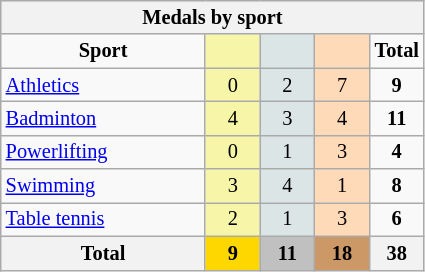<table class="wikitable" style="font-size:85%; text-align:center;">
<tr style="background:#efefef;">
<th colspan=5><strong>Medals by sport</strong></th>
</tr>
<tr>
<td width=130><strong>Sport</strong></td>
<td width=30 style="background:#f7f6a8;"></td>
<td width=30 style="background:#dce5e5;"></td>
<td width=30 style="background:#ffdab9;"></td>
<td width=30><strong>Total</strong></td>
</tr>
<tr>
<td align=left> <a href='#'>Athletics</a></td>
<td style="background:#F7F6A8;">0</td>
<td style="background:#DCE5E5;">2</td>
<td style="background:#FFDAB9;">7</td>
<td><strong>9</strong></td>
</tr>
<tr>
<td align=left> <a href='#'>Badminton</a></td>
<td style="background:#F7F6A8;">4</td>
<td style="background:#DCE5E5;">3</td>
<td style="background:#FFDAB9;">4</td>
<td><strong>11</strong></td>
</tr>
<tr>
<td align=left> <a href='#'>Powerlifting</a></td>
<td style="background:#F7F6A8;">0</td>
<td style="background:#DCE5E5;">1</td>
<td style="background:#FFDAB9;">3</td>
<td><strong>4</strong></td>
</tr>
<tr>
<td align=left> <a href='#'>Swimming</a></td>
<td style="background:#F7F6A8;">3</td>
<td style="background:#DCE5E5;">4</td>
<td style="background:#FFDAB9;">1</td>
<td><strong>8</strong></td>
</tr>
<tr>
<td align=left> <a href='#'>Table tennis</a></td>
<td style="background:#F7F6A8;">2</td>
<td style="background:#DCE5E5;">1</td>
<td style="background:#FFDAB9;">3</td>
<td><strong>6</strong></td>
</tr>
<tr>
<th><strong>Total</strong></th>
<th style="background:gold;">9</th>
<th style="background:silver;">11</th>
<th style="background:#c96;">18</th>
<th><strong>38</strong></th>
</tr>
</table>
